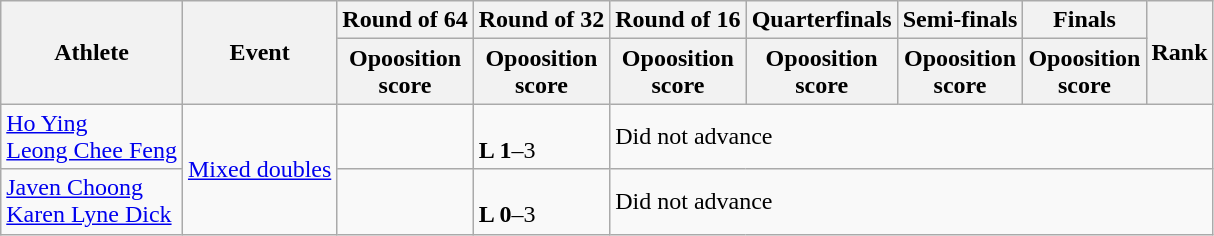<table class="wikitable">
<tr>
<th rowspan="2">Athlete</th>
<th rowspan="2">Event</th>
<th>Round of 64</th>
<th>Round of 32</th>
<th>Round of 16</th>
<th>Quarterfinals</th>
<th>Semi-finals</th>
<th>Finals</th>
<th rowspan="2">Rank</th>
</tr>
<tr>
<th>Opoosition<br> score</th>
<th>Opoosition<br> score</th>
<th>Opoosition<br> score</th>
<th>Opoosition<br> score</th>
<th>Opoosition<br> score</th>
<th>Opoosition<br> score</th>
</tr>
<tr>
<td><a href='#'>Ho Ying</a><br><a href='#'>Leong Chee Feng</a></td>
<td rowspan="2"><a href='#'>Mixed doubles</a></td>
<td></td>
<td><br><strong>L 1</strong>–3</td>
<td colspan="5">Did not advance</td>
</tr>
<tr>
<td><a href='#'>Javen Choong</a><br><a href='#'>Karen Lyne Dick</a></td>
<td></td>
<td><br><strong>L 0</strong>–3</td>
<td colspan="5">Did not advance</td>
</tr>
</table>
